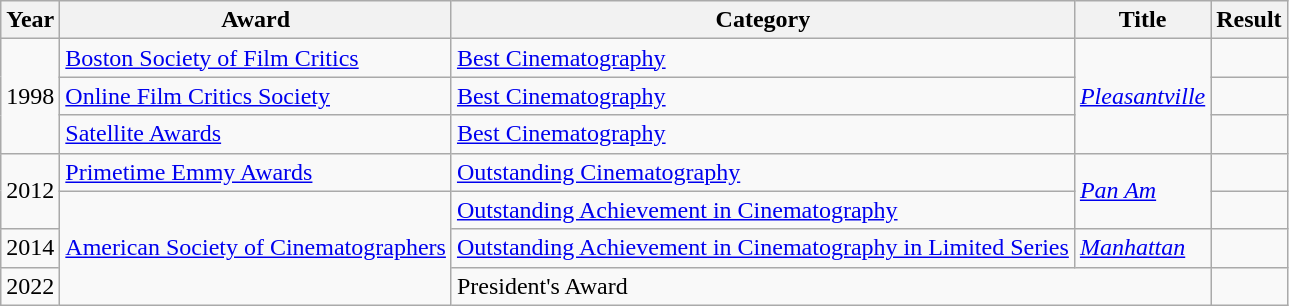<table class="wikitable">
<tr>
<th>Year</th>
<th>Award</th>
<th>Category</th>
<th>Title</th>
<th>Result</th>
</tr>
<tr>
<td rowspan=3>1998</td>
<td><a href='#'>Boston Society of Film Critics</a></td>
<td><a href='#'>Best Cinematography</a></td>
<td rowspan=3><em><a href='#'>Pleasantville</a></em></td>
<td></td>
</tr>
<tr>
<td><a href='#'>Online Film Critics Society</a></td>
<td><a href='#'>Best Cinematography</a></td>
<td></td>
</tr>
<tr>
<td><a href='#'>Satellite Awards</a></td>
<td><a href='#'>Best Cinematography</a></td>
<td></td>
</tr>
<tr>
<td rowspan=2>2012</td>
<td><a href='#'>Primetime Emmy Awards</a></td>
<td><a href='#'>Outstanding Cinematography</a></td>
<td rowspan=2><em><a href='#'>Pan Am</a></em></td>
<td></td>
</tr>
<tr>
<td rowspan=3><a href='#'>American Society of Cinematographers</a></td>
<td><a href='#'>Outstanding Achievement in Cinematography</a></td>
<td></td>
</tr>
<tr>
<td>2014</td>
<td><a href='#'>Outstanding Achievement in Cinematography in Limited Series</a></td>
<td><em><a href='#'>Manhattan</a></em></td>
<td></td>
</tr>
<tr>
<td>2022</td>
<td colspan=2>President's Award</td>
<td></td>
</tr>
</table>
